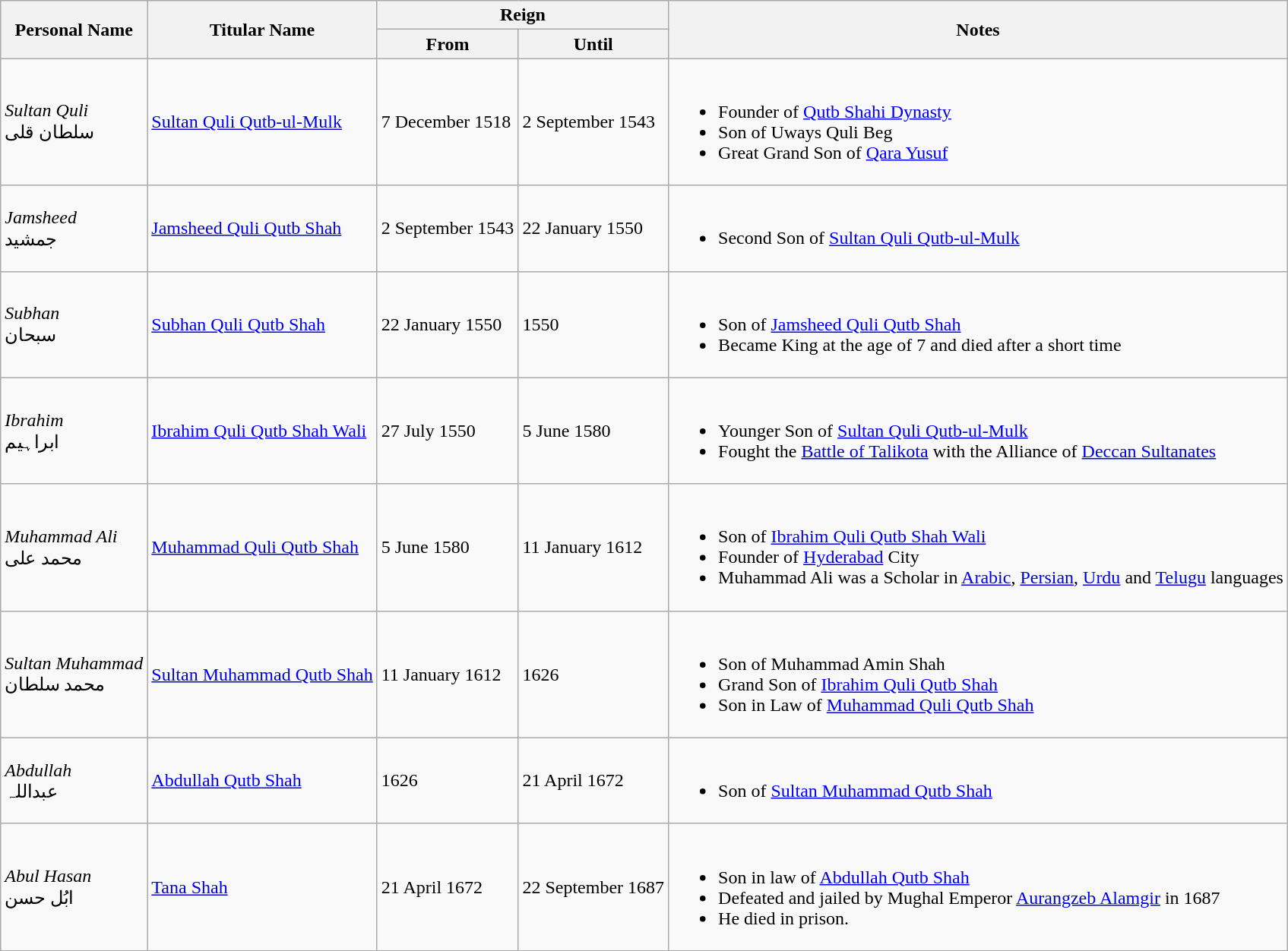<table class="wikitable">
<tr>
<th Rowspan="2">Personal Name</th>
<th Rowspan="2">Titular Name</th>
<th scope="row" colspan="2">Reign</th>
<th Rowspan="2">Notes</th>
</tr>
<tr>
<th>From</th>
<th>Until</th>
</tr>
<tr>
<td><em>Sultan Quli</em><br>سلطان قلی</td>
<td><a href='#'>Sultan Quli Qutb-ul-Mulk</a></td>
<td>7 December 1518</td>
<td>2 September 1543</td>
<td><br><ul><li>Founder of <a href='#'>Qutb Shahi Dynasty</a></li><li>Son of Uways Quli Beg</li><li>Great Grand Son of <a href='#'>Qara Yusuf</a></li></ul></td>
</tr>
<tr>
<td><em>Jamsheed</em><br>جمشید</td>
<td><a href='#'>Jamsheed Quli Qutb Shah</a></td>
<td>2 September 1543</td>
<td>22 January 1550</td>
<td><br><ul><li>Second Son of <a href='#'>Sultan Quli Qutb-ul-Mulk</a></li></ul></td>
</tr>
<tr>
<td><em>Subhan</em><br>سبحان</td>
<td><a href='#'>Subhan Quli Qutb Shah</a></td>
<td>22 January 1550</td>
<td>1550</td>
<td><br><ul><li>Son of <a href='#'>Jamsheed Quli Qutb Shah</a></li><li>Became King at the age of 7 and died after a short time</li></ul></td>
</tr>
<tr>
<td><em>Ibrahim</em><br>ابراہیم</td>
<td><a href='#'>Ibrahim Quli Qutb Shah Wali</a></td>
<td>27 July 1550</td>
<td>5 June 1580</td>
<td><br><ul><li>Younger Son of <a href='#'>Sultan Quli Qutb-ul-Mulk</a></li><li>Fought the <a href='#'>Battle of Talikota</a> with the Alliance of <a href='#'>Deccan Sultanates</a></li></ul></td>
</tr>
<tr>
<td><em>Muhammad Ali</em><br>محمد علی</td>
<td><a href='#'>Muhammad Quli Qutb Shah</a></td>
<td>5 June 1580</td>
<td>11 January 1612</td>
<td><br><ul><li>Son of <a href='#'>Ibrahim Quli Qutb Shah Wali</a></li><li>Founder of <a href='#'>Hyderabad</a> City</li><li>Muhammad Ali was a Scholar in <a href='#'>Arabic</a>, <a href='#'>Persian</a>, <a href='#'>Urdu</a> and <a href='#'>Telugu</a> languages</li></ul></td>
</tr>
<tr>
<td><em>Sultan Muhammad</em><br>محمد سلطان</td>
<td><a href='#'>Sultan Muhammad Qutb Shah</a></td>
<td>11 January 1612</td>
<td>1626</td>
<td><br><ul><li>Son of Muhammad Amin Shah</li><li>Grand Son of <a href='#'>Ibrahim Quli Qutb Shah</a></li><li>Son in Law of <a href='#'>Muhammad Quli Qutb Shah</a></li></ul></td>
</tr>
<tr>
<td><em>Abdullah</em><br>عبداللہ</td>
<td><a href='#'>Abdullah Qutb Shah</a></td>
<td>1626</td>
<td>21 April 1672</td>
<td><br><ul><li>Son of <a href='#'>Sultan Muhammad Qutb Shah</a></li></ul></td>
</tr>
<tr>
<td><em>Abul Hasan</em><br>ابُل حسن</td>
<td><a href='#'>Tana Shah</a></td>
<td>21 April 1672</td>
<td>22 September 1687</td>
<td><br><ul><li>Son in law of <a href='#'>Abdullah Qutb Shah</a></li><li>Defeated and jailed by Mughal Emperor <a href='#'>Aurangzeb Alamgir</a> in 1687</li><li>He died in prison.</li></ul></td>
</tr>
<tr>
</tr>
</table>
